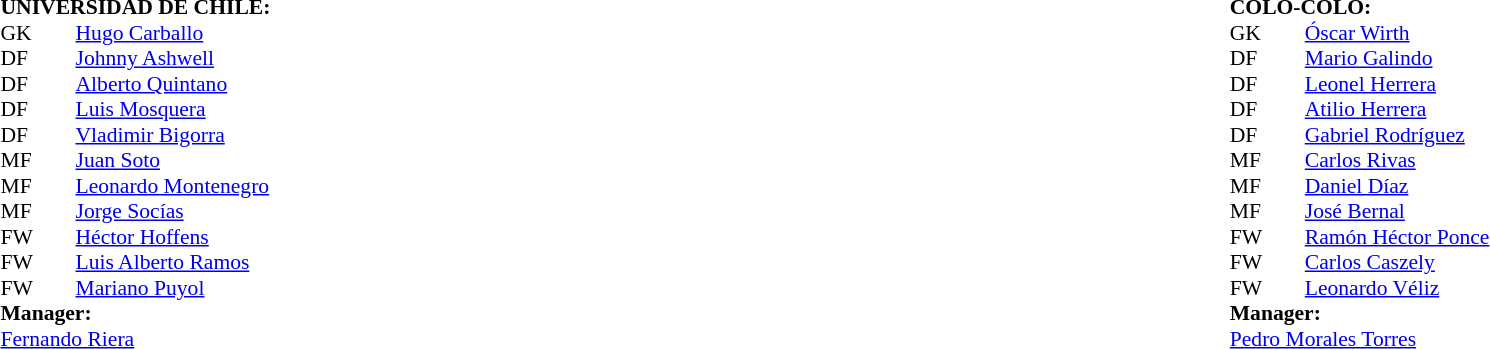<table width="100%">
<tr>
<td valign="top" width="50%"><br><table style="font-size: 90%" cellspacing="0" cellpadding="0">
<tr>
<td colspan="4"><strong>UNIVERSIDAD DE CHILE:</strong></td>
</tr>
<tr>
<th width="25"></th>
<th width="25"></th>
<th width="200"></th>
<th></th>
</tr>
<tr>
<td>GK</td>
<td><strong></strong></td>
<td> <a href='#'>Hugo Carballo</a></td>
</tr>
<tr>
<td>DF</td>
<td><strong></strong></td>
<td> <a href='#'>Johnny Ashwell</a></td>
<td></td>
</tr>
<tr>
<td>DF</td>
<td><strong></strong></td>
<td> <a href='#'>Alberto Quintano</a></td>
</tr>
<tr>
<td>DF</td>
<td><strong></strong></td>
<td> <a href='#'>Luis Mosquera</a></td>
</tr>
<tr>
<td>DF</td>
<td><strong></strong></td>
<td> <a href='#'>Vladimir Bigorra</a></td>
</tr>
<tr>
<td>MF</td>
<td><strong></strong></td>
<td> <a href='#'>Juan Soto</a></td>
<td></td>
</tr>
<tr>
<td>MF</td>
<td><strong></strong></td>
<td> <a href='#'>Leonardo Montenegro</a></td>
</tr>
<tr>
<td>MF</td>
<td><strong></strong></td>
<td> <a href='#'>Jorge Socías</a></td>
</tr>
<tr>
<td>FW</td>
<td><strong></strong></td>
<td> <a href='#'>Héctor Hoffens</a></td>
</tr>
<tr>
<td>FW</td>
<td><strong></strong></td>
<td> <a href='#'>Luis Alberto Ramos</a></td>
<td></td>
</tr>
<tr>
<td>FW</td>
<td><strong></strong></td>
<td> <a href='#'>Mariano Puyol</a></td>
</tr>
<tr>
<td colspan=4><strong>Manager:</strong></td>
</tr>
<tr>
<td colspan="4"> <a href='#'>Fernando Riera</a></td>
</tr>
</table>
</td>
<td valign="top" width="50%"><br><table style="font-size: 90%" cellspacing="0" cellpadding="0" align="center">
<tr>
<td colspan="4"><strong>COLO-COLO:</strong></td>
</tr>
<tr>
<th width="25"></th>
<th width="25"></th>
<th width="200"></th>
<th></th>
</tr>
<tr>
<td>GK</td>
<td><strong></strong></td>
<td> <a href='#'>Óscar Wirth</a></td>
</tr>
<tr>
<td>DF</td>
<td><strong></strong></td>
<td> <a href='#'>Mario Galindo</a></td>
</tr>
<tr>
<td>DF</td>
<td><strong></strong></td>
<td> <a href='#'>Leonel Herrera</a></td>
</tr>
<tr>
<td>DF</td>
<td><strong></strong></td>
<td> <a href='#'>Atilio Herrera</a></td>
</tr>
<tr>
<td>DF</td>
<td><strong></strong></td>
<td> <a href='#'>Gabriel Rodríguez</a></td>
<td></td>
</tr>
<tr>
<td>MF</td>
<td><strong></strong></td>
<td> <a href='#'>Carlos Rivas</a></td>
<td></td>
<td></td>
</tr>
<tr>
<td>MF</td>
<td><strong></strong></td>
<td> <a href='#'>Daniel Díaz</a></td>
<td></td>
</tr>
<tr>
<td>MF</td>
<td><strong></strong></td>
<td> <a href='#'>José Bernal</a></td>
<td></td>
</tr>
<tr>
<td>FW</td>
<td><strong></strong></td>
<td> <a href='#'>Ramón Héctor Ponce</a></td>
<td></td>
</tr>
<tr>
<td>FW</td>
<td><strong></strong></td>
<td> <a href='#'>Carlos Caszely</a></td>
<td></td>
<td></td>
</tr>
<tr>
<td>FW</td>
<td><strong></strong></td>
<td> <a href='#'>Leonardo Véliz</a></td>
</tr>
<tr>
<td colspan=4><strong>Manager:</strong></td>
</tr>
<tr>
<td colspan="4"> <a href='#'>Pedro Morales Torres</a></td>
</tr>
</table>
</td>
</tr>
</table>
